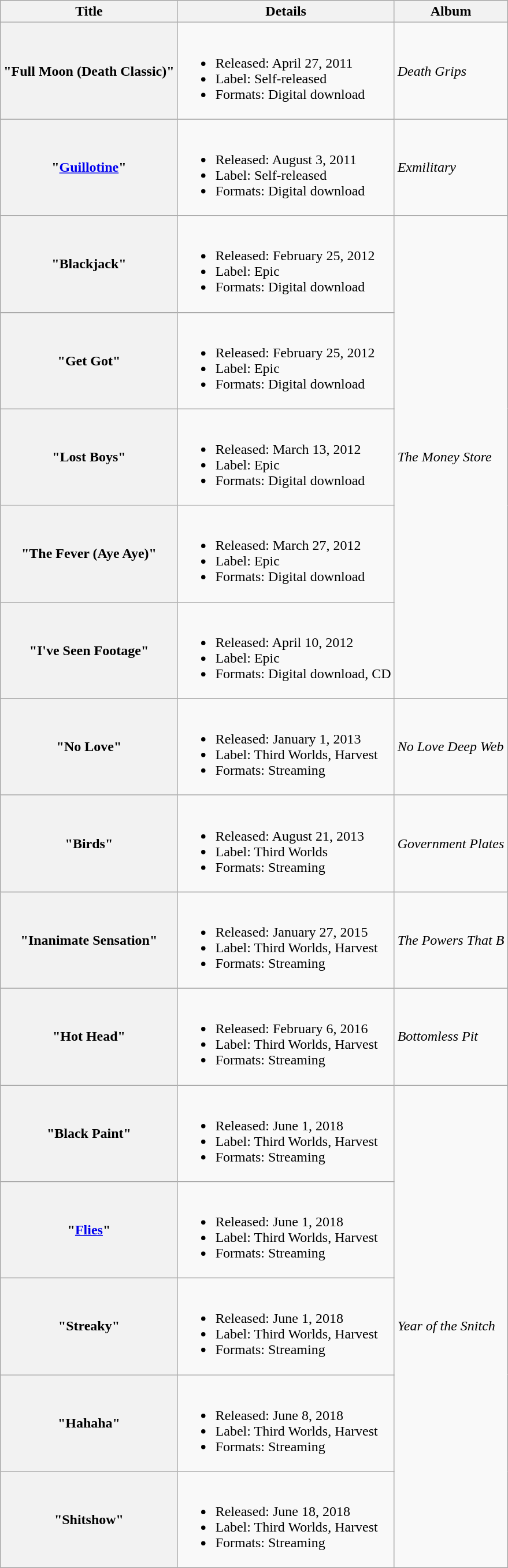<table class="wikitable plainrowheaders" style="text-align:left;">
<tr>
<th scope="col">Title</th>
<th scope="col">Details</th>
<th scope="col">Album</th>
</tr>
<tr>
<th scope="row">"Full Moon (Death Classic)"</th>
<td><br><ul><li>Released: April 27, 2011 </li><li>Label: Self-released</li><li>Formats: Digital download</li></ul></td>
<td><em>Death Grips</em></td>
</tr>
<tr>
<th scope="row">"<a href='#'>Guillotine</a>"</th>
<td><br><ul><li>Released: August 3, 2011 </li><li>Label: Self-released</li><li>Formats: Digital download</li></ul></td>
<td><em>Exmilitary</em></td>
</tr>
<tr>
</tr>
<tr>
<th scope="row">"Blackjack"</th>
<td><br><ul><li>Released: February 25, 2012 </li><li>Label: Epic</li><li>Formats: Digital download</li></ul></td>
<td rowspan="5"><em>The Money Store</em></td>
</tr>
<tr>
<th scope="row">"Get Got"</th>
<td><br><ul><li>Released: February 25, 2012 </li><li>Label: Epic</li><li>Formats: Digital download</li></ul></td>
</tr>
<tr>
<th scope="row">"Lost Boys"</th>
<td><br><ul><li>Released: March 13, 2012 </li><li>Label: Epic</li><li>Formats: Digital download</li></ul></td>
</tr>
<tr>
<th scope="row">"The Fever (Aye Aye)"</th>
<td><br><ul><li>Released: March 27, 2012 </li><li>Label: Epic</li><li>Formats: Digital download</li></ul></td>
</tr>
<tr>
<th scope="row">"I've Seen Footage"</th>
<td><br><ul><li>Released: April 10, 2012 </li><li>Label: Epic</li><li>Formats: Digital download, CD</li></ul></td>
</tr>
<tr>
<th scope="row">"No Love"</th>
<td><br><ul><li>Released: January 1, 2013 </li><li>Label: Third Worlds, Harvest</li><li>Formats: Streaming</li></ul></td>
<td><em>No Love Deep Web</em></td>
</tr>
<tr>
<th scope="row">"Birds"</th>
<td><br><ul><li>Released: August 21, 2013 </li><li>Label: Third Worlds</li><li>Formats: Streaming</li></ul></td>
<td><em>Government Plates</em></td>
</tr>
<tr>
<th scope="row">"Inanimate Sensation"</th>
<td><br><ul><li>Released: January 27, 2015 </li><li>Label: Third Worlds, Harvest</li><li>Formats: Streaming</li></ul></td>
<td><em>The Powers That B</em></td>
</tr>
<tr>
<th scope="row">"Hot Head"</th>
<td><br><ul><li>Released: February 6, 2016 </li><li>Label: Third Worlds, Harvest</li><li>Formats: Streaming</li></ul></td>
<td><em>Bottomless Pit</em></td>
</tr>
<tr>
<th scope="row">"Black Paint"</th>
<td><br><ul><li>Released: June 1, 2018 </li><li>Label: Third Worlds, Harvest</li><li>Formats: Streaming</li></ul></td>
<td rowspan="5"><em>Year of the Snitch</em></td>
</tr>
<tr>
<th scope="row">"<a href='#'>Flies</a>"</th>
<td><br><ul><li>Released: June 1, 2018 </li><li>Label: Third Worlds, Harvest</li><li>Formats: Streaming</li></ul></td>
</tr>
<tr>
<th scope="row">"Streaky"</th>
<td><br><ul><li>Released: June 1, 2018 </li><li>Label: Third Worlds, Harvest</li><li>Formats: Streaming</li></ul></td>
</tr>
<tr>
<th scope="row">"Hahaha"</th>
<td><br><ul><li>Released: June 8, 2018 </li><li>Label: Third Worlds, Harvest</li><li>Formats: Streaming</li></ul></td>
</tr>
<tr>
<th scope="row">"Shitshow"</th>
<td><br><ul><li>Released: June 18, 2018 </li><li>Label: Third Worlds, Harvest</li><li>Formats: Streaming</li></ul></td>
</tr>
</table>
